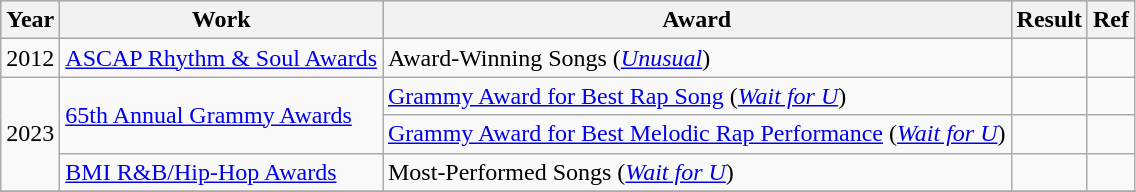<table class="wikitable">
<tr style="background:#ccc; text-align:center;">
<th scope="col">Year</th>
<th scope="col">Work</th>
<th scope="col">Award</th>
<th scope="col">Result</th>
<th>Ref</th>
</tr>
<tr>
<td>2012</td>
<td><a href='#'>ASCAP Rhythm & Soul Awards</a></td>
<td>Award-Winning Songs (<em><a href='#'>Unusual</a></em>)</td>
<td></td>
<td></td>
</tr>
<tr>
<td rowspan="3">2023</td>
<td rowspan="2"><a href='#'>65th Annual Grammy Awards</a></td>
<td><a href='#'>Grammy Award for Best Rap Song</a> (<em><a href='#'>Wait for U</a></em>)</td>
<td></td>
<td></td>
</tr>
<tr>
<td><a href='#'>Grammy Award for Best Melodic Rap Performance</a> (<em><a href='#'>Wait for U</a></em>) </td>
<td></td>
<td></td>
</tr>
<tr>
<td><a href='#'>BMI R&B/Hip-Hop Awards</a></td>
<td>Most-Performed Songs (<em><a href='#'>Wait for U</a></em>)</td>
<td></td>
<td></td>
</tr>
<tr>
</tr>
</table>
